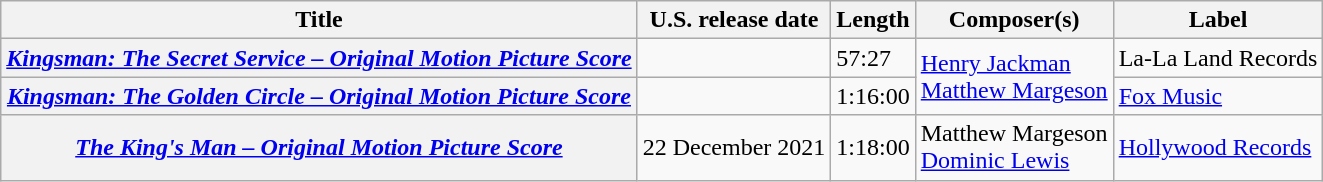<table class="wikitable plainrowheaders">
<tr>
<th scope="col">Title</th>
<th scope="col">U.S. release date</th>
<th scope="col">Length</th>
<th scope="col">Composer(s)</th>
<th scope="col">Label</th>
</tr>
<tr>
<th scope="row"><em><a href='#'>Kingsman: The Secret Service – Original Motion Picture Score</a></em></th>
<td></td>
<td>57:27</td>
<td rowspan="2"><a href='#'>Henry Jackman</a><br><a href='#'>Matthew Margeson</a></td>
<td>La-La Land Records</td>
</tr>
<tr>
<th scope="row"><em><a href='#'>Kingsman: The Golden Circle – Original Motion Picture Score</a></em></th>
<td></td>
<td>1:16:00</td>
<td><a href='#'>Fox Music</a></td>
</tr>
<tr>
<th scope="row"><em><a href='#'>The King's Man – Original Motion Picture Score</a></em></th>
<td>22 December 2021</td>
<td>1:18:00</td>
<td>Matthew Margeson<br><a href='#'>Dominic Lewis</a></td>
<td><a href='#'>Hollywood Records</a></td>
</tr>
</table>
